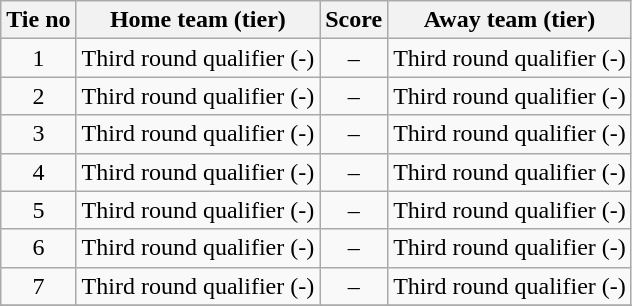<table class="wikitable" style="text-align:center">
<tr>
<th>Tie no</th>
<th>Home team (tier)</th>
<th>Score</th>
<th>Away team (tier)</th>
</tr>
<tr>
<td>1</td>
<td>Third round qualifier (-)</td>
<td>–</td>
<td>Third round qualifier (-)</td>
</tr>
<tr>
<td>2</td>
<td>Third round qualifier (-)</td>
<td>–</td>
<td>Third round qualifier (-)</td>
</tr>
<tr>
<td>3</td>
<td>Third round qualifier (-)</td>
<td>–</td>
<td>Third round qualifier (-)</td>
</tr>
<tr>
<td>4</td>
<td>Third round qualifier (-)</td>
<td>–</td>
<td>Third round qualifier (-)</td>
</tr>
<tr>
<td>5</td>
<td>Third round qualifier (-)</td>
<td>–</td>
<td>Third round qualifier (-)</td>
</tr>
<tr>
<td>6</td>
<td>Third round qualifier (-)</td>
<td>–</td>
<td>Third round qualifier (-)</td>
</tr>
<tr>
<td>7</td>
<td>Third round qualifier (-)</td>
<td>–</td>
<td>Third round qualifier (-)</td>
</tr>
<tr>
</tr>
</table>
